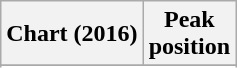<table class="wikitable sortable plainrowheaders" style="text-align:center">
<tr>
<th scope="col">Chart (2016)</th>
<th scope="col">Peak<br>position</th>
</tr>
<tr>
</tr>
<tr>
</tr>
<tr>
</tr>
<tr>
</tr>
</table>
